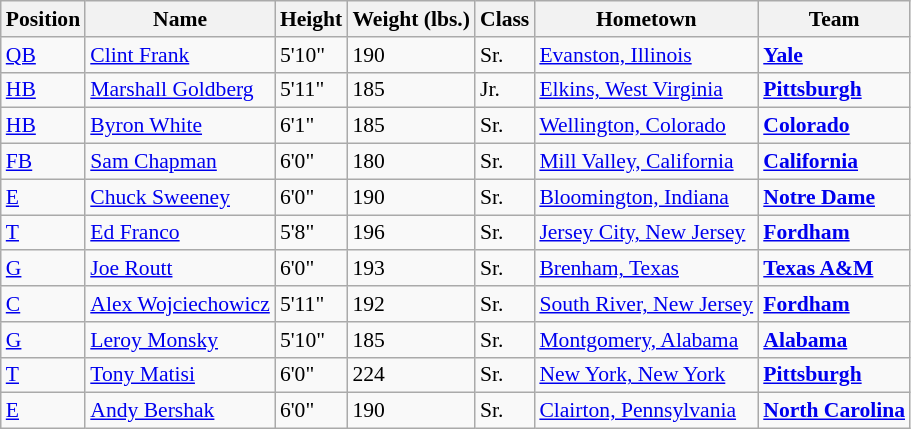<table class="wikitable" style="font-size: 90%">
<tr>
<th>Position</th>
<th>Name</th>
<th>Height</th>
<th>Weight (lbs.)</th>
<th>Class</th>
<th>Hometown</th>
<th>Team</th>
</tr>
<tr>
<td><a href='#'>QB</a></td>
<td><a href='#'>Clint Frank</a></td>
<td>5'10"</td>
<td>190</td>
<td>Sr.</td>
<td><a href='#'>Evanston, Illinois</a></td>
<td><strong><a href='#'>Yale</a></strong></td>
</tr>
<tr>
<td><a href='#'>HB</a></td>
<td><a href='#'>Marshall Goldberg</a></td>
<td>5'11"</td>
<td>185</td>
<td>Jr.</td>
<td><a href='#'>Elkins, West Virginia</a></td>
<td><strong><a href='#'>Pittsburgh</a></strong></td>
</tr>
<tr>
<td><a href='#'>HB</a></td>
<td><a href='#'>Byron White</a></td>
<td>6'1"</td>
<td>185</td>
<td>Sr.</td>
<td><a href='#'>Wellington, Colorado</a></td>
<td><strong><a href='#'>Colorado</a></strong></td>
</tr>
<tr>
<td><a href='#'>FB</a></td>
<td><a href='#'>Sam Chapman</a></td>
<td>6'0"</td>
<td>180</td>
<td>Sr.</td>
<td><a href='#'>Mill Valley, California</a></td>
<td><strong><a href='#'>California</a></strong></td>
</tr>
<tr>
<td><a href='#'>E</a></td>
<td><a href='#'>Chuck Sweeney</a></td>
<td>6'0"</td>
<td>190</td>
<td>Sr.</td>
<td><a href='#'>Bloomington, Indiana</a></td>
<td><strong><a href='#'>Notre Dame</a></strong></td>
</tr>
<tr>
<td><a href='#'>T</a></td>
<td><a href='#'>Ed Franco</a></td>
<td>5'8"</td>
<td>196</td>
<td>Sr.</td>
<td><a href='#'>Jersey City, New Jersey</a></td>
<td><strong><a href='#'>Fordham</a></strong></td>
</tr>
<tr>
<td><a href='#'>G</a></td>
<td><a href='#'>Joe Routt</a></td>
<td>6'0"</td>
<td>193</td>
<td>Sr.</td>
<td><a href='#'>Brenham, Texas</a></td>
<td><strong><a href='#'>Texas A&M</a></strong></td>
</tr>
<tr>
<td><a href='#'>C</a></td>
<td><a href='#'>Alex Wojciechowicz</a></td>
<td>5'11"</td>
<td>192</td>
<td>Sr.</td>
<td><a href='#'>South River, New Jersey</a></td>
<td><strong><a href='#'>Fordham</a></strong></td>
</tr>
<tr>
<td><a href='#'>G</a></td>
<td><a href='#'>Leroy Monsky</a></td>
<td>5'10"</td>
<td>185</td>
<td>Sr.</td>
<td><a href='#'>Montgomery, Alabama</a></td>
<td><strong><a href='#'>Alabama</a></strong></td>
</tr>
<tr>
<td><a href='#'>T</a></td>
<td><a href='#'>Tony Matisi</a></td>
<td>6'0"</td>
<td>224</td>
<td>Sr.</td>
<td><a href='#'>New York, New York</a></td>
<td><strong><a href='#'>Pittsburgh</a></strong></td>
</tr>
<tr>
<td><a href='#'>E</a></td>
<td><a href='#'>Andy Bershak</a></td>
<td>6'0"</td>
<td>190</td>
<td>Sr.</td>
<td><a href='#'>Clairton, Pennsylvania</a></td>
<td><strong><a href='#'>North Carolina</a></strong></td>
</tr>
</table>
